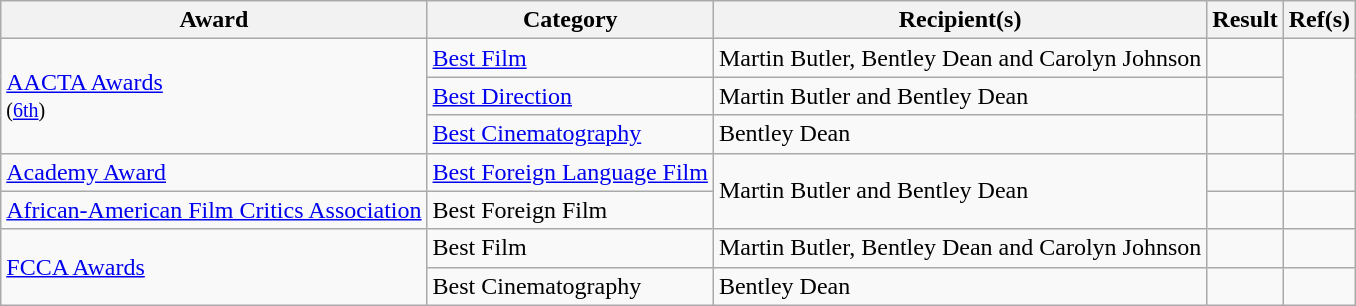<table class="wikitable">
<tr>
<th>Award</th>
<th>Category</th>
<th>Recipient(s)</th>
<th>Result</th>
<th>Ref(s)</th>
</tr>
<tr>
<td rowspan="3"><a href='#'>AACTA Awards</a><br><small>(<a href='#'>6th</a>)</small></td>
<td><a href='#'>Best Film</a></td>
<td>Martin Butler, Bentley Dean and Carolyn Johnson</td>
<td></td>
<td rowspan="3"></td>
</tr>
<tr>
<td><a href='#'>Best Direction</a></td>
<td>Martin Butler and Bentley Dean</td>
<td></td>
</tr>
<tr>
<td><a href='#'>Best Cinematography</a></td>
<td>Bentley Dean</td>
<td></td>
</tr>
<tr>
<td><a href='#'>Academy Award</a></td>
<td><a href='#'>Best Foreign Language Film</a></td>
<td rowspan=2>Martin Butler and Bentley Dean</td>
<td></td>
<td></td>
</tr>
<tr>
<td><a href='#'>African-American Film Critics Association</a></td>
<td>Best Foreign Film</td>
<td></td>
<td></td>
</tr>
<tr>
<td rowspan=4><a href='#'>FCCA Awards</a></td>
<td>Best Film</td>
<td>Martin Butler, Bentley Dean and Carolyn Johnson</td>
<td></td>
<td></td>
</tr>
<tr>
<td>Best Cinematography</td>
<td>Bentley Dean</td>
<td></td>
<td></td>
</tr>
</table>
